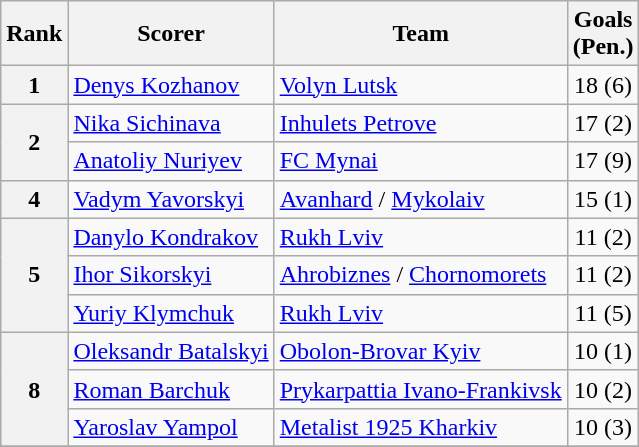<table class="wikitable">
<tr>
<th>Rank</th>
<th>Scorer</th>
<th>Team</th>
<th>Goals<br>(Pen.)</th>
</tr>
<tr>
<th align=center rowspan=1>1</th>
<td> <a href='#'>Denys Kozhanov</a></td>
<td><a href='#'>Volyn Lutsk</a></td>
<td align=center>18 (6)</td>
</tr>
<tr>
<th align=center rowspan=2>2</th>
<td> <a href='#'>Nika Sichinava</a></td>
<td><a href='#'>Inhulets Petrove</a></td>
<td align=center>17 (2)</td>
</tr>
<tr>
<td> <a href='#'>Anatoliy Nuriyev</a></td>
<td><a href='#'>FC Mynai</a></td>
<td align=center>17 (9)</td>
</tr>
<tr>
<th align=center rowspan=1>4</th>
<td> <a href='#'>Vadym Yavorskyi</a></td>
<td><a href='#'>Avanhard</a> / <a href='#'>Mykolaiv</a></td>
<td align=center>15 (1)</td>
</tr>
<tr>
<th align=center rowspan=3>5</th>
<td> <a href='#'>Danylo Kondrakov</a></td>
<td><a href='#'>Rukh Lviv</a></td>
<td align=center>11 (2)</td>
</tr>
<tr>
<td> <a href='#'>Ihor Sikorskyi</a></td>
<td><a href='#'>Ahrobiznes</a> / <a href='#'>Chornomorets</a></td>
<td align=center>11 (2)</td>
</tr>
<tr>
<td> <a href='#'>Yuriy Klymchuk</a></td>
<td><a href='#'>Rukh Lviv</a></td>
<td align=center>11 (5)</td>
</tr>
<tr>
<th align=center rowspan=3>8</th>
<td> <a href='#'>Oleksandr Batalskyi</a></td>
<td><a href='#'>Obolon-Brovar Kyiv</a></td>
<td align=center>10 (1)</td>
</tr>
<tr>
<td> <a href='#'>Roman Barchuk</a></td>
<td><a href='#'>Prykarpattia Ivano-Frankivsk</a></td>
<td align=center>10 (2)</td>
</tr>
<tr>
<td> <a href='#'>Yaroslav Yampol</a></td>
<td><a href='#'>Metalist 1925 Kharkiv</a></td>
<td align=center>10 (3)</td>
</tr>
<tr>
</tr>
</table>
